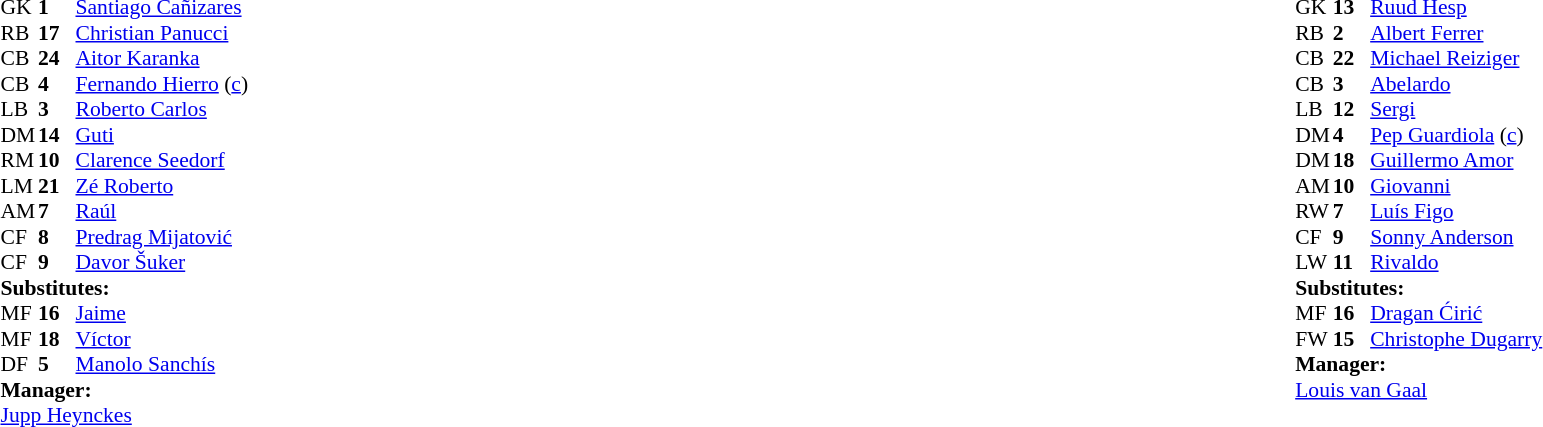<table width="100%">
<tr>
<td valign="top" width="50%"><br><table style="font-size: 90%" cellspacing="0" cellpadding="0">
<tr>
<td colspan="4"></td>
</tr>
<tr>
<th width="25"></th>
<th width="25"></th>
</tr>
<tr>
<td>GK</td>
<td><strong>1</strong></td>
<td> <a href='#'>Santiago Cañizares</a></td>
</tr>
<tr>
<td>RB</td>
<td><strong>17</strong></td>
<td> <a href='#'>Christian Panucci</a></td>
<td></td>
</tr>
<tr>
<td>CB</td>
<td><strong>24</strong></td>
<td> <a href='#'>Aitor Karanka</a></td>
</tr>
<tr>
<td>CB</td>
<td><strong>4</strong></td>
<td> <a href='#'>Fernando Hierro</a> (<a href='#'>c</a>)</td>
<td></td>
</tr>
<tr>
<td>LB</td>
<td><strong>3</strong></td>
<td> <a href='#'>Roberto Carlos</a></td>
</tr>
<tr>
<td>DM</td>
<td><strong>14</strong></td>
<td> <a href='#'>Guti</a></td>
<td></td>
<td></td>
</tr>
<tr>
<td>RM</td>
<td><strong>10</strong></td>
<td> <a href='#'>Clarence Seedorf</a></td>
<td></td>
</tr>
<tr>
<td>LM</td>
<td><strong>21</strong></td>
<td> <a href='#'>Zé Roberto</a></td>
<td></td>
<td></td>
</tr>
<tr>
<td>AM</td>
<td><strong>7</strong></td>
<td> <a href='#'>Raúl</a></td>
<td></td>
</tr>
<tr>
<td>CF</td>
<td><strong>8</strong></td>
<td> <a href='#'>Predrag Mijatović</a></td>
</tr>
<tr>
<td>CF</td>
<td><strong>9</strong></td>
<td> <a href='#'>Davor Šuker</a></td>
<td></td>
<td></td>
</tr>
<tr>
<td colspan=4><strong>Substitutes:</strong></td>
</tr>
<tr>
<td>MF</td>
<td><strong>16</strong></td>
<td> <a href='#'>Jaime</a></td>
<td></td>
<td></td>
</tr>
<tr>
<td>MF</td>
<td><strong>18</strong></td>
<td> <a href='#'>Víctor</a></td>
<td></td>
<td></td>
</tr>
<tr>
<td>DF</td>
<td><strong>5</strong></td>
<td> <a href='#'>Manolo Sanchís</a></td>
<td></td>
<td></td>
</tr>
<tr>
<td colspan=4><strong>Manager:</strong></td>
</tr>
<tr>
<td colspan="4"> <a href='#'>Jupp Heynckes</a></td>
</tr>
</table>
</td>
<td valign="top"></td>
<td valign="top" width="50%"><br><table style="font-size: 90%" cellspacing="0" cellpadding="0" align=center>
<tr>
<td colspan="4"></td>
</tr>
<tr>
<th width="25"></th>
<th width="25"></th>
</tr>
<tr>
<td>GK</td>
<td><strong>13</strong></td>
<td> <a href='#'>Ruud Hesp</a></td>
</tr>
<tr>
<td>RB</td>
<td><strong>2</strong></td>
<td> <a href='#'>Albert Ferrer</a></td>
</tr>
<tr>
<td>CB</td>
<td><strong>22</strong></td>
<td> <a href='#'>Michael Reiziger</a></td>
</tr>
<tr>
<td>CB</td>
<td><strong>3</strong></td>
<td> <a href='#'>Abelardo</a></td>
<td></td>
</tr>
<tr>
<td>LB</td>
<td><strong>12</strong></td>
<td> <a href='#'>Sergi</a></td>
</tr>
<tr>
<td>DM</td>
<td><strong>4</strong></td>
<td> <a href='#'>Pep Guardiola</a> (<a href='#'>c</a>)</td>
</tr>
<tr>
<td>DM</td>
<td><strong>18</strong></td>
<td> <a href='#'>Guillermo Amor</a></td>
<td></td>
<td></td>
</tr>
<tr>
<td>AM</td>
<td><strong>10</strong></td>
<td> <a href='#'>Giovanni</a></td>
</tr>
<tr>
<td>RW</td>
<td><strong>7</strong></td>
<td> <a href='#'>Luís Figo</a></td>
<td></td>
</tr>
<tr>
<td>CF</td>
<td><strong>9</strong></td>
<td> <a href='#'>Sonny Anderson</a></td>
<td></td>
<td></td>
</tr>
<tr>
<td>LW</td>
<td><strong>11</strong></td>
<td> <a href='#'>Rivaldo</a></td>
</tr>
<tr>
<td colspan=4><strong>Substitutes:</strong></td>
</tr>
<tr>
<td>MF</td>
<td><strong>16</strong></td>
<td> <a href='#'>Dragan Ćirić</a></td>
<td></td>
<td></td>
</tr>
<tr>
<td>FW</td>
<td><strong>15</strong></td>
<td> <a href='#'>Christophe Dugarry</a></td>
<td></td>
<td></td>
</tr>
<tr>
<td colspan=4><strong>Manager:</strong></td>
</tr>
<tr>
<td colspan="4"> <a href='#'>Louis van Gaal</a></td>
</tr>
</table>
</td>
</tr>
</table>
